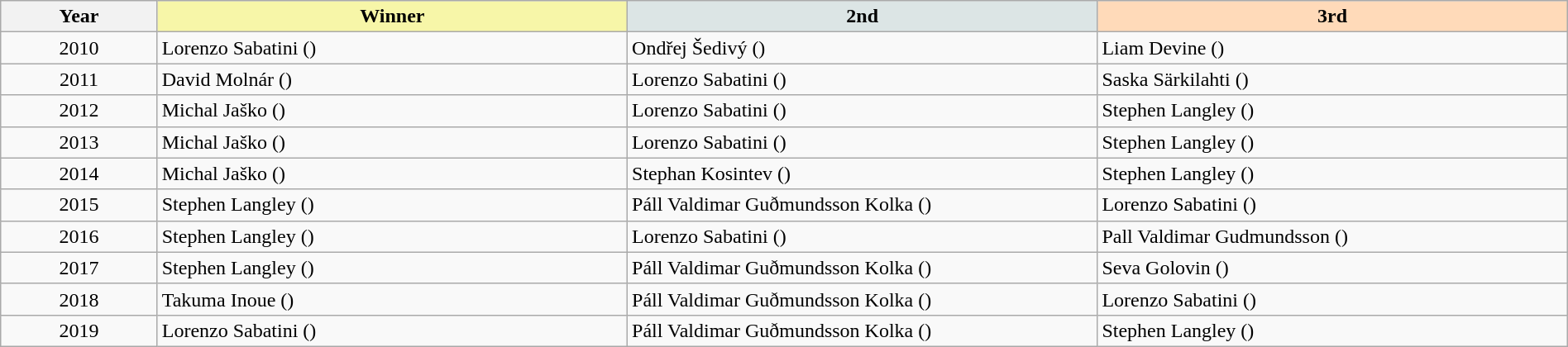<table class="wikitable" width=100%>
<tr>
<th width=10%>Year</th>
<th style="background-color: #F7F6A8;" width=30%>Winner</th>
<th style="background-color: #DCE5E5;" width=30%>2nd</th>
<th style="background-color: #FFDAB9;" width=30%>3rd</th>
</tr>
<tr>
<td align=center>2010</td>
<td>Lorenzo Sabatini ()</td>
<td>Ondřej Šedivý ()</td>
<td>Liam Devine ()</td>
</tr>
<tr>
<td align=center>2011</td>
<td>David Molnár ()</td>
<td>Lorenzo Sabatini ()</td>
<td>Saska Särkilahti ()</td>
</tr>
<tr>
<td align=center>2012</td>
<td>Michal Jaško ()</td>
<td>Lorenzo Sabatini ()</td>
<td>Stephen Langley ()</td>
</tr>
<tr>
<td align=center>2013</td>
<td>Michal Jaško ()</td>
<td>Lorenzo Sabatini ()</td>
<td>Stephen Langley ()</td>
</tr>
<tr>
<td align=center>2014</td>
<td>Michal Jaško ()</td>
<td>Stephan Kosintev ()</td>
<td>Stephen Langley ()</td>
</tr>
<tr>
<td align=center>2015</td>
<td>Stephen Langley ()</td>
<td>Páll Valdimar Guðmundsson Kolka ()</td>
<td>Lorenzo Sabatini ()</td>
</tr>
<tr>
<td align=center>2016</td>
<td>Stephen Langley ()</td>
<td>Lorenzo Sabatini ()</td>
<td>Pall Valdimar Gudmundsson ()</td>
</tr>
<tr>
<td align=center>2017</td>
<td>Stephen Langley ()</td>
<td>Páll Valdimar Guðmundsson Kolka ()</td>
<td>Seva Golovin ()</td>
</tr>
<tr>
<td align=center>2018</td>
<td>Takuma Inoue ()</td>
<td>Páll Valdimar Guðmundsson Kolka ()</td>
<td>Lorenzo Sabatini ()</td>
</tr>
<tr>
<td align=center>2019</td>
<td>Lorenzo Sabatini ()</td>
<td>Páll Valdimar Guðmundsson Kolka ()</td>
<td>Stephen Langley ()</td>
</tr>
</table>
